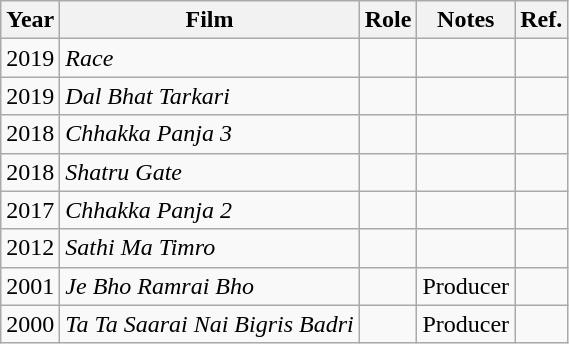<table class="wikitable sortable">
<tr>
<th>Year</th>
<th>Film</th>
<th>Role</th>
<th>Notes</th>
<th>Ref.</th>
</tr>
<tr>
<td>2019</td>
<td><em>Race</em></td>
<td></td>
<td></td>
<td></td>
</tr>
<tr>
<td>2019</td>
<td><em>Dal Bhat Tarkari</em></td>
<td></td>
<td></td>
<td></td>
</tr>
<tr>
<td>2018</td>
<td><em>Chhakka Panja 3</em></td>
<td></td>
<td></td>
<td></td>
</tr>
<tr>
<td>2018</td>
<td><em>Shatru Gate</em></td>
<td></td>
<td></td>
<td></td>
</tr>
<tr>
<td>2017</td>
<td><em>Chhakka Panja 2</em></td>
<td></td>
<td></td>
<td></td>
</tr>
<tr>
<td>2012</td>
<td><em>Sathi Ma Timro</em></td>
<td></td>
<td></td>
<td></td>
</tr>
<tr>
<td>2001</td>
<td><em>Je Bho Ramrai Bho</em></td>
<td></td>
<td>Producer</td>
<td></td>
</tr>
<tr>
<td>2000</td>
<td><em>Ta Ta Saarai Nai Bigris Badri</em></td>
<td></td>
<td>Producer</td>
<td></td>
</tr>
</table>
